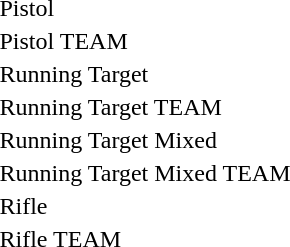<table>
<tr>
<td>Pistol</td>
<td></td>
<td></td>
<td></td>
</tr>
<tr>
<td>Pistol TEAM</td>
<td></td>
<td></td>
<td></td>
</tr>
<tr>
<td>Running Target</td>
<td></td>
<td></td>
<td></td>
</tr>
<tr>
<td>Running Target TEAM</td>
<td></td>
<td></td>
<td></td>
</tr>
<tr>
<td>Running Target Mixed</td>
<td></td>
<td></td>
<td></td>
</tr>
<tr>
<td>Running Target Mixed TEAM</td>
<td></td>
<td></td>
<td></td>
</tr>
<tr>
<td>Rifle</td>
<td></td>
<td></td>
<td></td>
</tr>
<tr>
<td>Rifle TEAM</td>
<td></td>
<td></td>
<td></td>
</tr>
</table>
